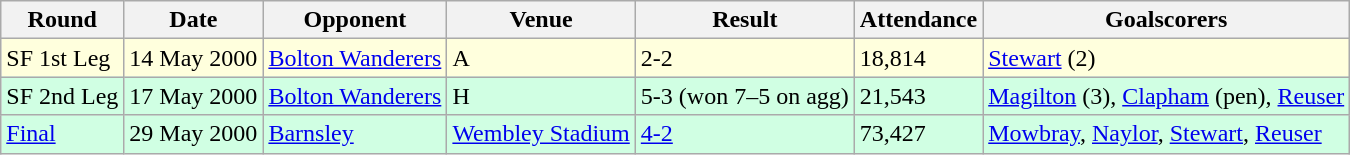<table class="wikitable">
<tr>
<th>Round</th>
<th>Date</th>
<th>Opponent</th>
<th>Venue</th>
<th>Result</th>
<th>Attendance</th>
<th>Goalscorers</th>
</tr>
<tr style="background-color: #ffffdd;">
<td>SF 1st Leg</td>
<td>14 May 2000</td>
<td><a href='#'>Bolton Wanderers</a></td>
<td>A</td>
<td>2-2</td>
<td>18,814</td>
<td><a href='#'>Stewart</a> (2)</td>
</tr>
<tr style="background-color: #d0ffe3;">
<td>SF 2nd Leg</td>
<td>17 May 2000</td>
<td><a href='#'>Bolton Wanderers</a></td>
<td>H</td>
<td>5-3 (won 7–5 on agg)</td>
<td>21,543</td>
<td><a href='#'>Magilton</a> (3), <a href='#'>Clapham</a> (pen), <a href='#'>Reuser</a></td>
</tr>
<tr style="background-color: #d0ffe3;">
<td><a href='#'>Final</a></td>
<td>29 May 2000</td>
<td><a href='#'>Barnsley</a></td>
<td><a href='#'>Wembley Stadium</a></td>
<td><a href='#'>4-2</a></td>
<td>73,427</td>
<td><a href='#'>Mowbray</a>, <a href='#'>Naylor</a>, <a href='#'>Stewart</a>, <a href='#'>Reuser</a></td>
</tr>
</table>
